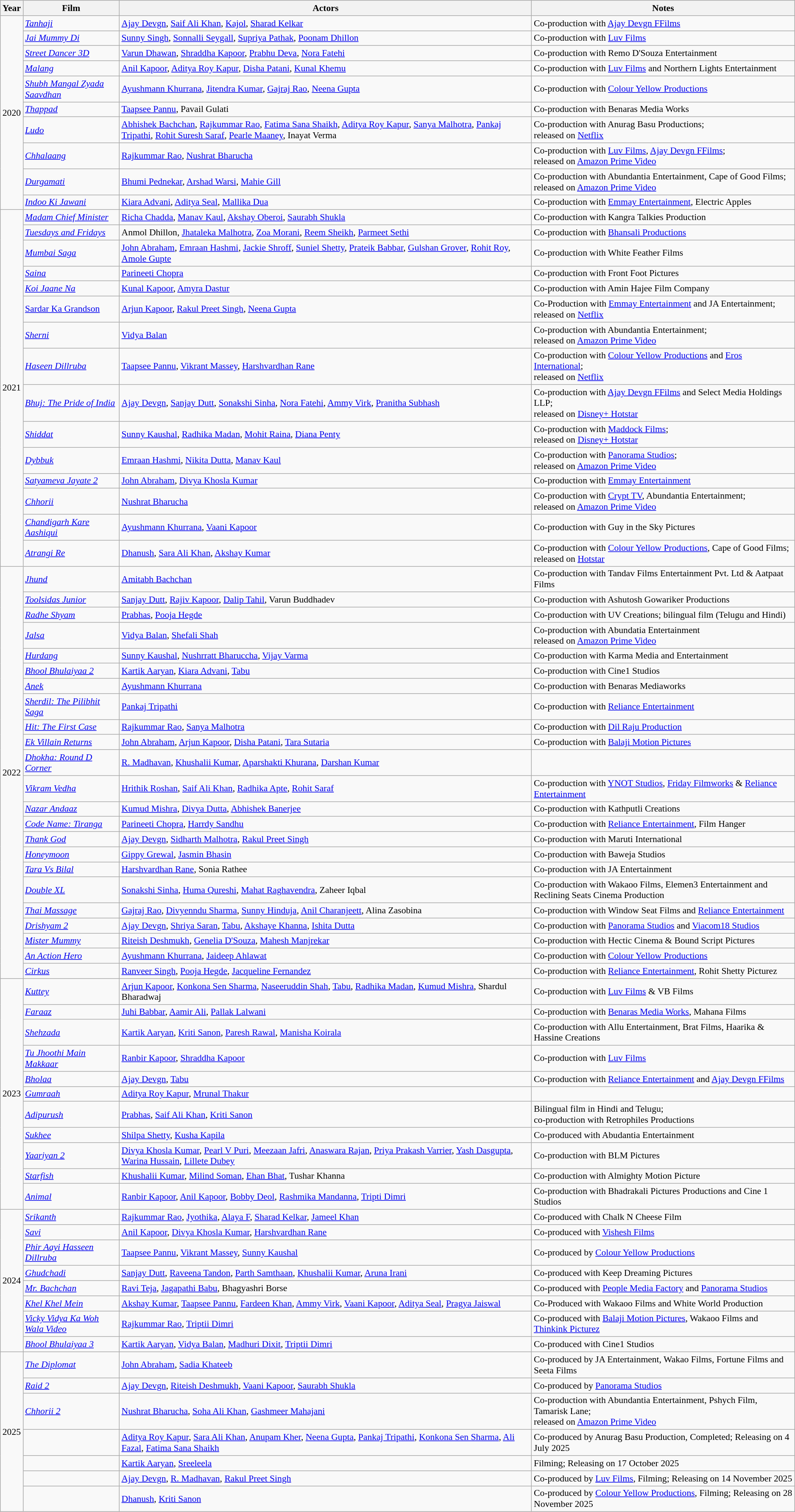<table class="wikitable sortable" style="font-size:90%">
<tr>
<th>Year</th>
<th>Film</th>
<th>Actors</th>
<th>Notes</th>
</tr>
<tr>
<td rowspan="10">2020</td>
<td scope="row"><em><a href='#'>Tanhaji</a></em></td>
<td><a href='#'>Ajay Devgn</a>, <a href='#'>Saif Ali Khan</a>, <a href='#'>Kajol</a>, <a href='#'>Sharad Kelkar</a></td>
<td>Co-production with <a href='#'>Ajay Devgn FFilms</a></td>
</tr>
<tr>
<td scope="row"><em><a href='#'>Jai Mummy Di</a></em></td>
<td><a href='#'>Sunny Singh</a>, <a href='#'>Sonnalli Seygall</a>, <a href='#'>Supriya Pathak</a>, <a href='#'>Poonam Dhillon</a></td>
<td>Co-production with <a href='#'>Luv Films</a></td>
</tr>
<tr>
<td scope="row"><em><a href='#'>Street Dancer 3D</a></em></td>
<td><a href='#'>Varun Dhawan</a>, <a href='#'>Shraddha Kapoor</a>, <a href='#'>Prabhu Deva</a>, <a href='#'>Nora Fatehi</a></td>
<td>Co-production with Remo D'Souza Entertainment</td>
</tr>
<tr>
<td scope="row"><em><a href='#'>Malang</a></em></td>
<td><a href='#'>Anil Kapoor</a>, <a href='#'>Aditya Roy Kapur</a>, <a href='#'>Disha Patani</a>, <a href='#'>Kunal Khemu</a></td>
<td>Co-production with <a href='#'>Luv Films</a> and Northern Lights Entertainment</td>
</tr>
<tr>
<td scope="row"><em><a href='#'>Shubh Mangal Zyada Saavdhan</a></em></td>
<td><a href='#'>Ayushmann Khurrana</a>, <a href='#'>Jitendra Kumar</a>, <a href='#'>Gajraj Rao</a>, <a href='#'>Neena Gupta</a></td>
<td>Co-production with <a href='#'>Colour Yellow Productions</a></td>
</tr>
<tr>
<td scope="row"><em><a href='#'>Thappad</a></em></td>
<td><a href='#'>Taapsee Pannu</a>, Pavail Gulati</td>
<td>Co-production with Benaras Media Works</td>
</tr>
<tr>
<td scope="row"><em><a href='#'>Ludo</a></em></td>
<td><a href='#'>Abhishek Bachchan</a>, <a href='#'>Rajkummar Rao</a>, <a href='#'>Fatima Sana Shaikh</a>, <a href='#'>Aditya Roy Kapur</a>, <a href='#'>Sanya Malhotra</a>, <a href='#'>Pankaj Tripathi</a>, <a href='#'>Rohit Suresh Saraf</a>, <a href='#'>Pearle Maaney</a>, Inayat Verma</td>
<td>Co-production with Anurag Basu Productions;<br>released on <a href='#'>Netflix</a></td>
</tr>
<tr>
<td scope="row"><em><a href='#'>Chhalaang</a></em></td>
<td><a href='#'>Rajkummar Rao</a>, <a href='#'>Nushrat Bharucha</a></td>
<td>Co-production with <a href='#'>Luv Films</a>, <a href='#'>Ajay Devgn FFilms</a>;<br>released on <a href='#'>Amazon Prime Video</a></td>
</tr>
<tr>
<td scope="row"><em><a href='#'>Durgamati</a></em></td>
<td><a href='#'>Bhumi Pednekar</a>, <a href='#'>Arshad Warsi</a>, <a href='#'>Mahie Gill</a></td>
<td>Co-production with Abundantia Entertainment, Cape of Good Films;<br>released on <a href='#'>Amazon Prime Video</a></td>
</tr>
<tr>
<td scope="row"><em><a href='#'>Indoo Ki Jawani</a></em></td>
<td><a href='#'>Kiara Advani</a>, <a href='#'>Aditya Seal</a>, <a href='#'>Mallika Dua</a></td>
<td>Co-production with <a href='#'>Emmay Entertainment</a>, Electric Apples</td>
</tr>
<tr>
<td rowspan="15">2021</td>
<td scope="row"><em><a href='#'>Madam Chief Minister</a></em></td>
<td><a href='#'>Richa Chadda</a>, <a href='#'>Manav Kaul</a>, <a href='#'>Akshay Oberoi</a>, <a href='#'>Saurabh Shukla</a></td>
<td>Co-production with Kangra Talkies Production</td>
</tr>
<tr>
<td scope="row"><em><a href='#'>Tuesdays and Fridays</a></em></td>
<td>Anmol Dhillon, <a href='#'>Jhataleka Malhotra</a>, <a href='#'>Zoa Morani</a>, <a href='#'>Reem Sheikh</a>, <a href='#'>Parmeet Sethi</a></td>
<td>Co-production with <a href='#'>Bhansali Productions</a></td>
</tr>
<tr>
<td scope=><em><a href='#'>Mumbai Saga</a></em></td>
<td><a href='#'>John Abraham</a>, <a href='#'>Emraan Hashmi</a>, <a href='#'>Jackie Shroff</a>, <a href='#'>Suniel Shetty</a>, <a href='#'>Prateik Babbar</a>, <a href='#'>Gulshan Grover</a>, <a href='#'>Rohit Roy</a>, <a href='#'>Amole Gupte</a></td>
<td>Co-production with White Feather Films</td>
</tr>
<tr>
<td scope="row"><em><a href='#'>Saina</a></em></td>
<td><a href='#'>Parineeti Chopra</a></td>
<td>Co-production with Front Foot Pictures</td>
</tr>
<tr>
<td scope="row"><em><a href='#'>Koi Jaane Na</a></em></td>
<td><a href='#'>Kunal Kapoor</a>, <a href='#'>Amyra Dastur</a></td>
<td>Co-production with Amin Hajee Film Company</td>
</tr>
<tr>
<td scope="row"><a href='#'>Sardar Ka Grandson</a></td>
<td><a href='#'>Arjun Kapoor</a>, <a href='#'>Rakul Preet Singh</a>, <a href='#'>Neena Gupta</a></td>
<td>Co-Production with <a href='#'>Emmay Entertainment</a> and JA Entertainment;<br>released on <a href='#'>Netflix</a></td>
</tr>
<tr>
<td scope="row"><em><a href='#'>Sherni</a></em></td>
<td><a href='#'>Vidya Balan</a></td>
<td>Co-production with Abundantia Entertainment;<br>released on <a href='#'>Amazon Prime Video</a></td>
</tr>
<tr>
<td scope="row"><em><a href='#'>Haseen Dillruba</a></em></td>
<td><a href='#'>Taapsee Pannu</a>, <a href='#'>Vikrant Massey</a>, <a href='#'>Harshvardhan Rane</a></td>
<td>Co-production with <a href='#'>Colour Yellow Productions</a> and <a href='#'>Eros International</a>;<br>released on <a href='#'>Netflix</a></td>
</tr>
<tr>
<td scope="row"><em><a href='#'>Bhuj: The Pride of India</a></em></td>
<td><a href='#'>Ajay Devgn</a>, <a href='#'>Sanjay Dutt</a>, <a href='#'>Sonakshi Sinha</a>, <a href='#'>Nora Fatehi</a>, <a href='#'>Ammy Virk</a>, <a href='#'>Pranitha Subhash</a></td>
<td>Co-production with <a href='#'>Ajay Devgn FFilms</a> and Select Media Holdings LLP;<br>released on <a href='#'>Disney+ Hotstar</a></td>
</tr>
<tr>
<td scope="row"><em><a href='#'>Shiddat</a></em></td>
<td><a href='#'>Sunny Kaushal</a>, <a href='#'>Radhika Madan</a>, <a href='#'>Mohit Raina</a>, <a href='#'>Diana Penty</a></td>
<td>Co-production with <a href='#'>Maddock Films</a>;<br>released on <a href='#'>Disney+ Hotstar</a></td>
</tr>
<tr>
<td scope="row"><em><a href='#'>Dybbuk</a></em></td>
<td><a href='#'>Emraan Hashmi</a>, <a href='#'>Nikita Dutta</a>, <a href='#'>Manav Kaul</a></td>
<td>Co-production with <a href='#'>Panorama Studios</a>;<br>released on <a href='#'>Amazon Prime Video</a></td>
</tr>
<tr>
<td scope="row"><em><a href='#'>Satyameva Jayate 2</a></em></td>
<td><a href='#'>John Abraham</a>, <a href='#'>Divya Khosla Kumar</a></td>
<td>Co-production with <a href='#'>Emmay Entertainment</a></td>
</tr>
<tr>
<td scope="row"><em><a href='#'>Chhorii</a></em></td>
<td><a href='#'>Nushrat Bharucha</a></td>
<td>Co-production with <a href='#'>Crypt TV</a>, Abundantia Entertainment;<br>released on <a href='#'>Amazon Prime Video</a></td>
</tr>
<tr>
<td scope="row"><em><a href='#'>Chandigarh Kare Aashiqui</a></em></td>
<td><a href='#'>Ayushmann Khurrana</a>, <a href='#'>Vaani Kapoor</a></td>
<td>Co-production with Guy in the Sky Pictures</td>
</tr>
<tr>
<td scope="row"><em><a href='#'>Atrangi Re</a></em></td>
<td><a href='#'>Dhanush</a>, <a href='#'>Sara Ali Khan</a>, <a href='#'>Akshay Kumar</a></td>
<td>Co-production with <a href='#'>Colour Yellow Productions</a>, Cape of Good Films;<br>released on <a href='#'>Hotstar</a></td>
</tr>
<tr>
<td rowspan="23">2022</td>
<td scope="row"><em><a href='#'>Jhund</a></em></td>
<td><a href='#'>Amitabh Bachchan</a></td>
<td>Co-production with Tandav Films Entertainment Pvt. Ltd & Aatpaat Films</td>
</tr>
<tr>
<td scope="row"><em><a href='#'>Toolsidas Junior</a></em></td>
<td><a href='#'>Sanjay Dutt</a>, <a href='#'>Rajiv Kapoor</a>, <a href='#'>Dalip Tahil</a>, Varun Buddhadev</td>
<td>Co-production with Ashutosh Gowariker Productions</td>
</tr>
<tr>
<td scope="row"><em><a href='#'>Radhe Shyam</a></em></td>
<td><a href='#'>Prabhas</a>, <a href='#'>Pooja Hegde</a></td>
<td>Co-production with UV Creations; bilingual film (Telugu and Hindi)</td>
</tr>
<tr>
<td scope="row"><em><a href='#'>Jalsa</a></em></td>
<td><a href='#'>Vidya Balan</a>, <a href='#'>Shefali Shah</a></td>
<td>Co-production with Abundatia Entertainment<br>released on <a href='#'>Amazon Prime Video</a></td>
</tr>
<tr>
<td scope="row"><em><a href='#'>Hurdang</a></em></td>
<td><a href='#'>Sunny Kaushal</a>, <a href='#'>Nushrratt Bharuccha</a>, <a href='#'>Vijay Varma</a></td>
<td>Co-production with Karma Media and Entertainment</td>
</tr>
<tr>
<td scope="row"><em><a href='#'>Bhool Bhulaiyaa 2</a></em></td>
<td><a href='#'>Kartik Aaryan</a>, <a href='#'>Kiara Advani</a>, <a href='#'>Tabu</a></td>
<td>Co-production with Cine1 Studios</td>
</tr>
<tr>
<td scope="row"><em><a href='#'>Anek</a></em></td>
<td><a href='#'>Ayushmann Khurrana</a></td>
<td>Co-production with Benaras Mediaworks</td>
</tr>
<tr>
<td scope="row"><em><a href='#'>Sherdil: The Pilibhit Saga</a></em></td>
<td><a href='#'>Pankaj Tripathi</a></td>
<td>Co-production with <a href='#'>Reliance Entertainment</a></td>
</tr>
<tr>
<td scope="row"><em><a href='#'>Hit: The First Case</a></em></td>
<td><a href='#'>Rajkummar Rao</a>, <a href='#'>Sanya Malhotra</a></td>
<td>Co-production with <a href='#'>Dil Raju Production</a></td>
</tr>
<tr>
<td scope="row"><em><a href='#'>Ek Villain Returns</a></em></td>
<td><a href='#'>John Abraham</a>, <a href='#'>Arjun Kapoor</a>, <a href='#'>Disha Patani</a>, <a href='#'>Tara Sutaria</a></td>
<td>Co-production with <a href='#'>Balaji Motion Pictures</a></td>
</tr>
<tr>
<td scope="row"><em><a href='#'>Dhokha: Round D Corner</a></em></td>
<td><a href='#'>R. Madhavan</a>, <a href='#'>Khushalii Kumar</a>, <a href='#'>Aparshakti Khurana</a>, <a href='#'>Darshan Kumar</a></td>
<td></td>
</tr>
<tr>
<td scope="row"><a href='#'><em>Vikram Vedha</em></a></td>
<td><a href='#'>Hrithik Roshan</a>, <a href='#'>Saif Ali Khan</a>, <a href='#'>Radhika Apte</a>, <a href='#'>Rohit Saraf</a></td>
<td>Co-production with <a href='#'>YNOT Studios</a>, <a href='#'>Friday Filmworks</a> & <a href='#'>Reliance Entertainment</a></td>
</tr>
<tr>
<td scope="row"><em><a href='#'>Nazar Andaaz</a></em></td>
<td><a href='#'>Kumud Mishra</a>, <a href='#'>Divya Dutta</a>, <a href='#'>Abhishek Banerjee</a></td>
<td>Co-production with Kathputli Creations</td>
</tr>
<tr>
<td scope="row"><em><a href='#'>Code Name: Tiranga</a></em></td>
<td><a href='#'>Parineeti Chopra</a>, <a href='#'>Harrdy Sandhu</a></td>
<td>Co-production with <a href='#'>Reliance Entertainment</a>, Film Hanger</td>
</tr>
<tr>
<td scope="row"><em><a href='#'>Thank God</a></em></td>
<td><a href='#'>Ajay Devgn</a>, <a href='#'>Sidharth Malhotra</a>, <a href='#'>Rakul Preet Singh</a></td>
<td>Co-production with Maruti International</td>
</tr>
<tr>
<td scope="row"><em><a href='#'>Honeymoon</a></em></td>
<td><a href='#'>Gippy Grewal</a>, <a href='#'>Jasmin Bhasin</a></td>
<td>Co-production with Baweja Studios</td>
</tr>
<tr>
<td scope="row"><em><a href='#'>Tara Vs Bilal</a></em></td>
<td><a href='#'>Harshvardhan Rane</a>, Sonia Rathee</td>
<td>Co-production with JA Entertainment</td>
</tr>
<tr>
<td scope="row"><em><a href='#'>Double XL</a></em></td>
<td><a href='#'>Sonakshi Sinha</a>, <a href='#'>Huma Qureshi</a>, <a href='#'>Mahat Raghavendra</a>, Zaheer Iqbal</td>
<td>Co-production with Wakaoo Films, Elemen3 Entertainment and Reclining Seats Cinema Production</td>
</tr>
<tr>
<td scope="row"><em><a href='#'>Thai Massage</a></em></td>
<td><a href='#'>Gajraj Rao</a>, <a href='#'>Divyenndu Sharma</a>, <a href='#'>Sunny Hinduja</a>, <a href='#'>Anil Charanjeett</a>, Alina Zasobina</td>
<td>Co-production with Window Seat Films and <a href='#'>Reliance Entertainment</a></td>
</tr>
<tr>
<td scope="row"><em><a href='#'>Drishyam 2</a></em></td>
<td><a href='#'>Ajay Devgn</a>, <a href='#'>Shriya Saran</a>, <a href='#'>Tabu</a>, <a href='#'>Akshaye Khanna</a>, <a href='#'>Ishita Dutta</a></td>
<td>Co-production with <a href='#'>Panorama Studios</a> and <a href='#'>Viacom18 Studios</a></td>
</tr>
<tr>
<td scope="row"><em><a href='#'>Mister Mummy</a></em></td>
<td><a href='#'>Riteish Deshmukh</a>, <a href='#'>Genelia D'Souza</a>, <a href='#'>Mahesh Manjrekar</a></td>
<td>Co-production with Hectic Cinema & Bound Script Pictures</td>
</tr>
<tr>
<td scope="row"><em><a href='#'>An Action Hero</a></em></td>
<td><a href='#'>Ayushmann Khurrana</a>, <a href='#'>Jaideep Ahlawat</a></td>
<td>Co-production with <a href='#'>Colour Yellow Productions</a></td>
</tr>
<tr>
<td scope="row"><em><a href='#'>Cirkus</a></em></td>
<td><a href='#'>Ranveer Singh</a>, <a href='#'>Pooja Hegde</a>, <a href='#'>Jacqueline Fernandez</a></td>
<td>Co-production with <a href='#'>Reliance Entertainment</a>, Rohit Shetty Picturez</td>
</tr>
<tr>
<td rowspan="11">2023</td>
<td scope="row"><em><a href='#'>Kuttey</a></em></td>
<td><a href='#'>Arjun Kapoor</a>, <a href='#'>Konkona Sen Sharma</a>, <a href='#'>Naseeruddin Shah</a>, <a href='#'>Tabu</a>, <a href='#'>Radhika Madan</a>, <a href='#'>Kumud Mishra</a>, Shardul Bharadwaj</td>
<td>Co-production with <a href='#'>Luv Films</a> & VB Films</td>
</tr>
<tr>
<td scope="row"><em><a href='#'>Faraaz</a></em></td>
<td><a href='#'>Juhi Babbar</a>, <a href='#'>Aamir Ali</a>, <a href='#'>Pallak Lalwani</a></td>
<td>Co-production with <a href='#'>Benaras Media Works</a>, Mahana Films</td>
</tr>
<tr>
<td scope="row"><em><a href='#'>Shehzada</a></em></td>
<td><a href='#'>Kartik Aaryan</a>, <a href='#'>Kriti Sanon</a>, <a href='#'>Paresh Rawal</a>, <a href='#'>Manisha Koirala</a></td>
<td>Co-production with Allu Entertainment, Brat Films, Haarika & Hassine Creations</td>
</tr>
<tr>
<td scope="row"><em><a href='#'>Tu Jhoothi Main Makkaar</a></em></td>
<td><a href='#'>Ranbir Kapoor</a>, <a href='#'>Shraddha Kapoor</a></td>
<td>Co-production with <a href='#'>Luv Films</a></td>
</tr>
<tr>
<td scope="row"><em><a href='#'>Bholaa</a></em></td>
<td><a href='#'>Ajay Devgn</a>, <a href='#'>Tabu</a></td>
<td>Co-production with <a href='#'>Reliance Entertainment</a> and <a href='#'>Ajay Devgn FFilms</a></td>
</tr>
<tr>
<td scope="row"><em><a href='#'>Gumraah</a></em></td>
<td><a href='#'>Aditya Roy Kapur</a>, <a href='#'>Mrunal Thakur</a></td>
<td></td>
</tr>
<tr>
<td scope="row"><em><a href='#'>Adipurush</a></em></td>
<td><a href='#'>Prabhas</a>, <a href='#'>Saif Ali Khan</a>, <a href='#'>Kriti Sanon</a></td>
<td>Bilingual film in Hindi and Telugu;<br>co-production with Retrophiles Productions</td>
</tr>
<tr>
<td scope="row"><em><a href='#'>Sukhee</a></em></td>
<td><a href='#'>Shilpa Shetty</a>, <a href='#'>Kusha Kapila</a></td>
<td>Co-produced with Abudantia Entertainment</td>
</tr>
<tr>
<td scope="row"><em><a href='#'>Yaariyan 2</a></em></td>
<td><a href='#'>Divya Khosla Kumar</a>, <a href='#'>Pearl V Puri</a>, <a href='#'>Meezaan Jafri</a>, <a href='#'>Anaswara Rajan</a>, <a href='#'>Priya Prakash Varrier</a>, <a href='#'>Yash Dasgupta</a>, <a href='#'>Warina Hussain</a>, <a href='#'>Lillete Dubey</a></td>
<td>Co-production with BLM Pictures</td>
</tr>
<tr>
<td scope="row"><em><a href='#'>Starfish</a></em></td>
<td><a href='#'>Khushalii Kumar</a>, <a href='#'>Milind Soman</a>, <a href='#'>Ehan Bhat</a>, Tushar Khanna</td>
<td>Co-production with Almighty Motion Picture</td>
</tr>
<tr>
<td scope="row"><em><a href='#'>Animal</a></em></td>
<td><a href='#'>Ranbir Kapoor</a>, <a href='#'>Anil Kapoor</a>, <a href='#'>Bobby Deol</a>, <a href='#'>Rashmika Mandanna</a>, <a href='#'>Tripti Dimri</a></td>
<td>Co-production with Bhadrakali Pictures Productions and Cine 1 Studios</td>
</tr>
<tr>
<td rowspan="8">2024</td>
<td scope="row"><em><a href='#'>Srikanth</a></em></td>
<td><a href='#'>Rajkummar Rao</a>, <a href='#'>Jyothika</a>, <a href='#'>Alaya F</a>, <a href='#'>Sharad Kelkar</a>, <a href='#'>Jameel Khan</a></td>
<td>Co-produced with Chalk N Cheese Film</td>
</tr>
<tr>
<td scope="row"><em><a href='#'>Savi</a></em></td>
<td><a href='#'>Anil Kapoor</a>, <a href='#'>Divya Khosla Kumar</a>, <a href='#'>Harshvardhan Rane</a></td>
<td>Co-produced with <a href='#'>Vishesh Films</a></td>
</tr>
<tr>
<td scope="row"><em><a href='#'>Phir Aayi Hasseen Dillruba</a></em></td>
<td><a href='#'>Taapsee Pannu</a>, <a href='#'>Vikrant Massey</a>, <a href='#'>Sunny Kaushal</a></td>
<td>Co-produced by <a href='#'>Colour Yellow Productions</a></td>
</tr>
<tr>
<td scope="row"><em><a href='#'>Ghudchadi</a></em></td>
<td><a href='#'>Sanjay Dutt</a>, <a href='#'>Raveena Tandon</a>, <a href='#'>Parth Samthaan</a>, <a href='#'>Khushalii Kumar</a>, <a href='#'>Aruna Irani</a></td>
<td>Co-produced with Keep Dreaming Pictures</td>
</tr>
<tr>
<td><em><a href='#'>Mr. Bachchan</a></em></td>
<td><a href='#'>Ravi Teja</a>, <a href='#'>Jagapathi Babu</a>, Bhagyashri Borse</td>
<td>Co-produced with <a href='#'>People Media Factory</a> and <a href='#'>Panorama Studios</a></td>
</tr>
<tr>
<td scope="row"><em><a href='#'>Khel Khel Mein</a></em></td>
<td><a href='#'>Akshay Kumar</a>, <a href='#'>Taapsee Pannu</a>, <a href='#'>Fardeen Khan</a>, <a href='#'>Ammy Virk</a>, <a href='#'>Vaani Kapoor</a>,  <a href='#'>Aditya Seal</a>, <a href='#'>Pragya Jaiswal</a></td>
<td>Co-Produced with Wakaoo Films and White World Production</td>
</tr>
<tr>
<td scope="row"><em><a href='#'>Vicky Vidya Ka Woh Wala Video</a></em></td>
<td><a href='#'>Rajkummar Rao</a>, <a href='#'>Triptii Dimri</a></td>
<td>Co-produced with <a href='#'>Balaji Motion Pictures</a>, Wakaoo Films and <a href='#'>Thinkink Picturez</a></td>
</tr>
<tr>
<td scope="row"><em><a href='#'>Bhool Bhulaiyaa 3</a></em></td>
<td><a href='#'>Kartik Aaryan</a>, <a href='#'>Vidya Balan</a>, <a href='#'>Madhuri Dixit</a>, <a href='#'>Triptii Dimri</a></td>
<td>Co-produced with Cine1 Studios</td>
</tr>
<tr>
<td rowspan="7">2025</td>
<td scope="row"><em><a href='#'>The Diplomat</a></em></td>
<td><a href='#'>John Abraham</a>, <a href='#'>Sadia Khateeb</a></td>
<td>Co-produced by JA Entertainment, Wakao Films, Fortune Films and Seeta Films</td>
</tr>
<tr>
<td scope=><em><a href='#'>Raid 2</a></em></td>
<td><a href='#'>Ajay Devgn</a>, <a href='#'>Riteish Deshmukh</a>, <a href='#'>Vaani Kapoor</a>, <a href='#'>Saurabh Shukla</a></td>
<td>Co-produced by <a href='#'>Panorama Studios</a></td>
</tr>
<tr>
<td scope="row"><em><a href='#'>Chhorii 2</a></em></td>
<td><a href='#'>Nushrat Bharucha</a>, <a href='#'>Soha Ali Khan</a>, <a href='#'>Gashmeer Mahajani</a></td>
<td>Co-production with Abundantia Entertainment, Pshych Film, Tamarisk Lane;<br>released on <a href='#'>Amazon Prime Video</a></td>
</tr>
<tr>
<td></td>
<td><a href='#'>Aditya Roy Kapur</a>, <a href='#'>Sara Ali Khan</a>, <a href='#'>Anupam Kher</a>, <a href='#'>Neena Gupta</a>, <a href='#'>Pankaj Tripathi</a>, <a href='#'>Konkona Sen Sharma</a>, <a href='#'>Ali Fazal</a>, <a href='#'>Fatima Sana Shaikh</a></td>
<td>Co-produced by Anurag Basu Production, Completed; Releasing on 4 July 2025</td>
</tr>
<tr>
<td></td>
<td><a href='#'>Kartik Aaryan</a>, <a href='#'>Sreeleela</a></td>
<td>Filming; Releasing on 17 October 2025</td>
</tr>
<tr>
<td></td>
<td><a href='#'>Ajay Devgn</a>, <a href='#'>R. Madhavan</a>, <a href='#'>Rakul Preet Singh</a></td>
<td>Co-produced by <a href='#'>Luv Films</a>, Filming; Releasing on 14 November 2025</td>
</tr>
<tr>
<td></td>
<td><a href='#'>Dhanush</a>, <a href='#'>Kriti Sanon</a></td>
<td>Co-produced by <a href='#'>Colour Yellow Productions</a>, Filming; Releasing on 28 November 2025</td>
</tr>
</table>
